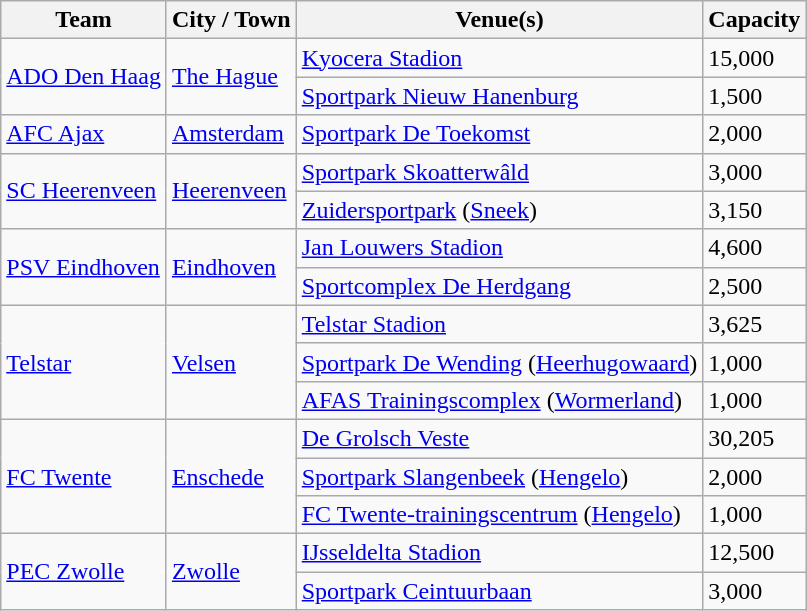<table class="wikitable sortable">
<tr>
<th>Team</th>
<th>City / Town</th>
<th>Venue(s)</th>
<th>Capacity</th>
</tr>
<tr>
<td rowspan=2><a href='#'>ADO Den Haag</a></td>
<td rowspan=2><a href='#'>The Hague</a></td>
<td><a href='#'>Kyocera Stadion</a></td>
<td>15,000</td>
</tr>
<tr>
<td><a href='#'>Sportpark Nieuw Hanenburg</a></td>
<td>1,500</td>
</tr>
<tr>
<td><a href='#'>AFC Ajax</a></td>
<td><a href='#'>Amsterdam</a></td>
<td><a href='#'>Sportpark De Toekomst</a></td>
<td>2,000</td>
</tr>
<tr>
<td rowspan=2><a href='#'>SC Heerenveen</a></td>
<td rowspan=2><a href='#'>Heerenveen</a></td>
<td><a href='#'>Sportpark Skoatterwâld</a></td>
<td>3,000</td>
</tr>
<tr>
<td><a href='#'>Zuidersportpark</a> (<a href='#'>Sneek</a>)</td>
<td>3,150</td>
</tr>
<tr>
<td rowspan=2><a href='#'>PSV Eindhoven</a></td>
<td rowspan=2><a href='#'>Eindhoven</a></td>
<td><a href='#'>Jan Louwers Stadion</a></td>
<td>4,600</td>
</tr>
<tr>
<td><a href='#'>Sportcomplex De Herdgang</a></td>
<td>2,500</td>
</tr>
<tr>
<td rowspan=3><a href='#'>Telstar</a></td>
<td rowspan=3><a href='#'>Velsen</a></td>
<td><a href='#'>Telstar Stadion</a></td>
<td>3,625</td>
</tr>
<tr>
<td><a href='#'>Sportpark De Wending</a> (<a href='#'>Heerhugowaard</a>)</td>
<td>1,000</td>
</tr>
<tr>
<td><a href='#'>AFAS Trainingscomplex</a> (<a href='#'>Wormerland</a>)</td>
<td>1,000</td>
</tr>
<tr>
<td rowspan=3><a href='#'>FC Twente</a></td>
<td rowspan=3><a href='#'>Enschede</a></td>
<td><a href='#'>De Grolsch Veste</a></td>
<td>30,205</td>
</tr>
<tr>
<td><a href='#'>Sportpark Slangenbeek</a> (<a href='#'>Hengelo</a>)</td>
<td>2,000</td>
</tr>
<tr>
<td><a href='#'>FC Twente-trainingscentrum</a> (<a href='#'>Hengelo</a>)</td>
<td>1,000</td>
</tr>
<tr>
<td rowspan=2><a href='#'>PEC Zwolle</a></td>
<td rowspan=2><a href='#'>Zwolle</a></td>
<td><a href='#'>IJsseldelta Stadion</a></td>
<td>12,500</td>
</tr>
<tr>
<td><a href='#'>Sportpark Ceintuurbaan</a></td>
<td>3,000</td>
</tr>
</table>
